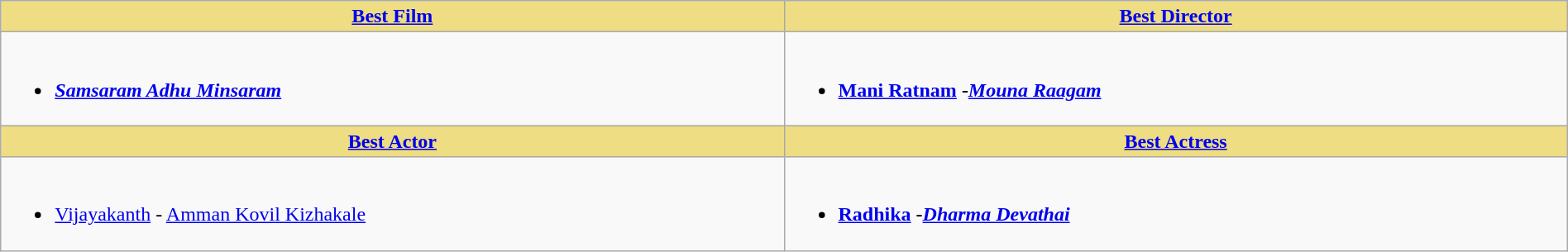<table class="wikitable" width=100% |>
<tr>
<th !  style="background:#eedd82; text-align:center; width:50%;"><a href='#'>Best Film</a></th>
<th !  style="background:#eedd82; text-align:center; width:50%;"><a href='#'>Best Director</a></th>
</tr>
<tr>
<td valign="top"><br><ul><li><strong><em><a href='#'>Samsaram Adhu Minsaram</a></em></strong></li></ul></td>
<td valign="top"><br><ul><li><strong><a href='#'>Mani Ratnam</a> -<em><a href='#'>Mouna Raagam</a><strong><em></li></ul></td>
</tr>
<tr>
<th ! style="background:#eedd82; text-align:center;"><a href='#'>Best Actor</a></th>
<th ! style="background:#eedd82; text-align:center;"><a href='#'>Best Actress</a></th>
</tr>
<tr>
<td><br><ul><li></strong><a href='#'>Vijayakanth</a> - </em><a href='#'>Amman Kovil Kizhakale</a></em></strong></li></ul></td>
<td><br><ul><li><strong><a href='#'>Radhika</a> -<em><a href='#'>Dharma Devathai</a><strong><em></li></ul></td>
</tr>
</table>
